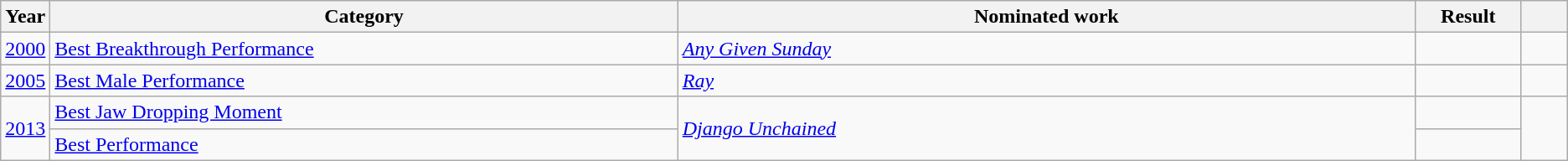<table class=wikitable>
<tr>
<th scope="col" style="width:1em;">Year</th>
<th scope="col" style="width:33em;">Category</th>
<th scope="col" style="width:39em;">Nominated work</th>
<th scope="col" style="width:5em;">Result</th>
<th scope="col" style="width:2em;"></th>
</tr>
<tr>
<td><a href='#'>2000</a></td>
<td><a href='#'>Best Breakthrough Performance</a></td>
<td><em><a href='#'>Any Given Sunday</a></em></td>
<td></td>
<td></td>
</tr>
<tr>
<td><a href='#'>2005</a></td>
<td><a href='#'>Best Male Performance</a></td>
<td><em><a href='#'>Ray</a></em></td>
<td></td>
<td></td>
</tr>
<tr>
<td rowspan="2"><a href='#'>2013</a></td>
<td><a href='#'>Best Jaw Dropping Moment</a> </td>
<td rowspan="2"><em><a href='#'>Django Unchained</a></em></td>
<td></td>
<td rowspan="2"></td>
</tr>
<tr>
<td><a href='#'>Best Performance</a></td>
<td></td>
</tr>
</table>
